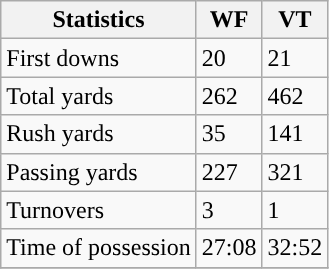<table class="wikitable" style="float: left;">
<tr>
<th>Statistics</th>
<th>WF</th>
<th>VT</th>
</tr>
<tr>
<td>First downs</td>
<td>20</td>
<td>21</td>
</tr>
<tr>
<td>Total yards</td>
<td>262</td>
<td>462</td>
</tr>
<tr>
<td>Rush yards</td>
<td>35</td>
<td>141</td>
</tr>
<tr>
<td>Passing yards</td>
<td>227</td>
<td>321</td>
</tr>
<tr>
<td>Turnovers</td>
<td>3</td>
<td>1</td>
</tr>
<tr>
<td>Time of possession</td>
<td>27:08</td>
<td>32:52</td>
</tr>
<tr>
</tr>
</table>
